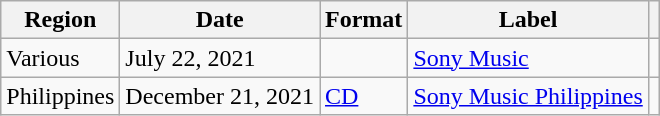<table class="wikitable">
<tr>
<th>Region</th>
<th>Date</th>
<th>Format</th>
<th>Label</th>
<th></th>
</tr>
<tr>
<td>Various</td>
<td>July 22, 2021</td>
<td></td>
<td><a href='#'>Sony Music</a></td>
<td></td>
</tr>
<tr>
<td>Philippines</td>
<td>December 21, 2021</td>
<td><a href='#'>CD</a></td>
<td><a href='#'>Sony Music Philippines</a></td>
<td></td>
</tr>
</table>
